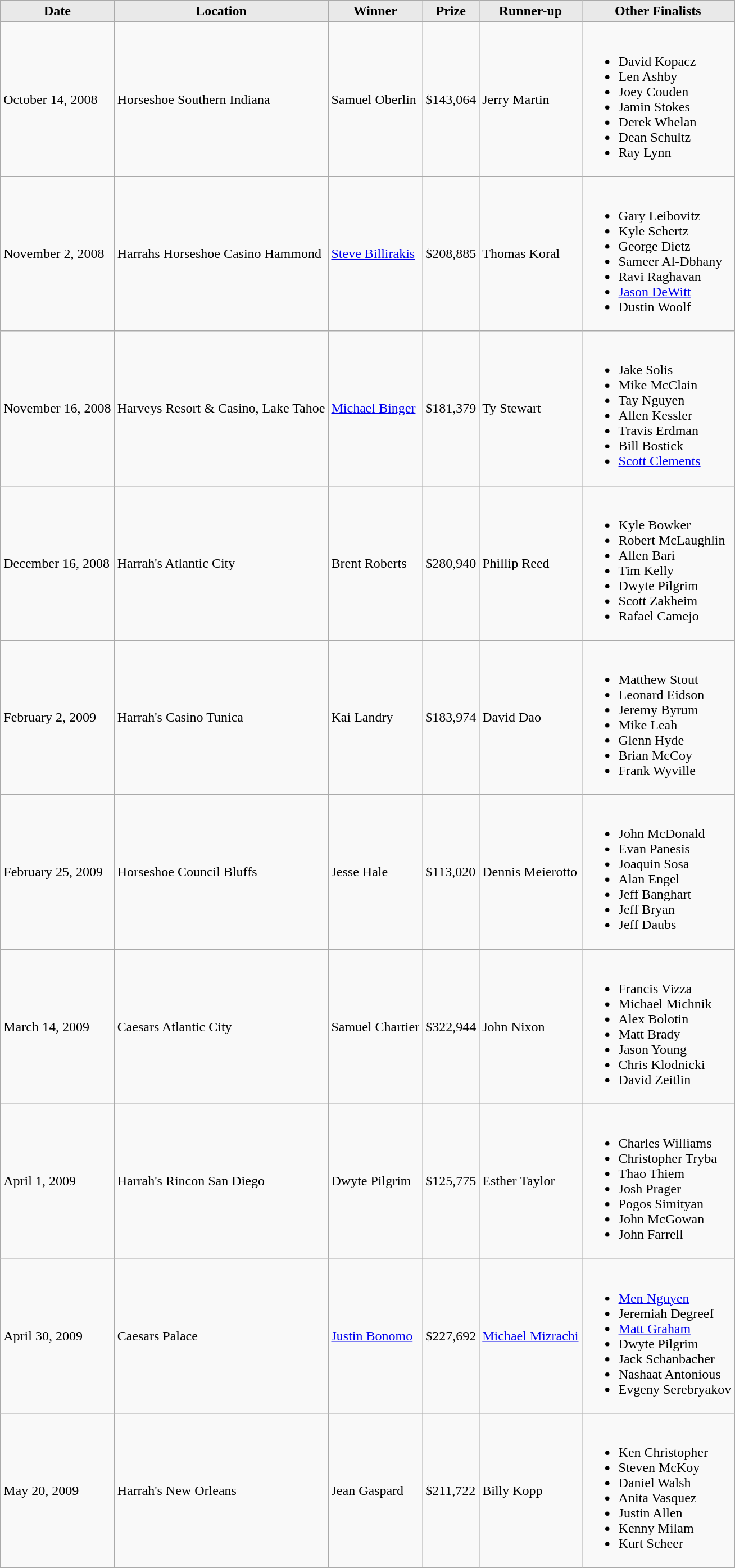<table class="wikitable">
<tr>
<th style="background: #E9E9E9;">Date</th>
<th style="background: #E9E9E9;">Location</th>
<th style="background: #E9E9E9;">Winner</th>
<th style="background: #E9E9E9;">Prize</th>
<th style="background: #E9E9E9;">Runner-up</th>
<th style="background: #E9E9E9;">Other Finalists</th>
</tr>
<tr>
<td>October 14, 2008</td>
<td>Horseshoe Southern Indiana</td>
<td>Samuel Oberlin</td>
<td>$143,064</td>
<td>Jerry Martin</td>
<td><br><ul><li>David Kopacz</li><li>Len Ashby</li><li>Joey Couden</li><li>Jamin Stokes</li><li>Derek Whelan</li><li>Dean Schultz</li><li>Ray Lynn</li></ul></td>
</tr>
<tr>
<td>November 2, 2008</td>
<td>Harrahs Horseshoe Casino Hammond</td>
<td><a href='#'>Steve Billirakis</a></td>
<td>$208,885</td>
<td>Thomas Koral</td>
<td><br><ul><li>Gary Leibovitz</li><li>Kyle Schertz</li><li>George Dietz</li><li>Sameer Al-Dbhany</li><li>Ravi Raghavan</li><li><a href='#'>Jason DeWitt</a></li><li>Dustin Woolf</li></ul></td>
</tr>
<tr>
<td>November 16, 2008</td>
<td>Harveys Resort & Casino, Lake Tahoe</td>
<td><a href='#'>Michael Binger</a></td>
<td>$181,379</td>
<td>Ty Stewart</td>
<td><br><ul><li>Jake Solis</li><li>Mike McClain</li><li>Tay Nguyen</li><li>Allen Kessler</li><li>Travis Erdman</li><li>Bill Bostick</li><li><a href='#'>Scott Clements</a></li></ul></td>
</tr>
<tr>
<td>December 16, 2008</td>
<td>Harrah's Atlantic City</td>
<td>Brent Roberts</td>
<td>$280,940</td>
<td>Phillip Reed</td>
<td><br><ul><li>Kyle Bowker</li><li>Robert McLaughlin</li><li>Allen Bari</li><li>Tim Kelly</li><li>Dwyte Pilgrim</li><li>Scott Zakheim</li><li>Rafael Camejo</li></ul></td>
</tr>
<tr>
<td>February 2, 2009</td>
<td>Harrah's Casino Tunica</td>
<td>Kai Landry</td>
<td>$183,974</td>
<td>David Dao</td>
<td><br><ul><li>Matthew Stout</li><li>Leonard Eidson</li><li>Jeremy Byrum</li><li>Mike Leah</li><li>Glenn Hyde</li><li>Brian McCoy</li><li>Frank Wyville</li></ul></td>
</tr>
<tr>
<td>February 25, 2009</td>
<td>Horseshoe Council Bluffs</td>
<td>Jesse Hale</td>
<td>$113,020</td>
<td>Dennis Meierotto</td>
<td><br><ul><li>John McDonald</li><li>Evan Panesis</li><li>Joaquin Sosa</li><li>Alan Engel</li><li>Jeff Banghart</li><li>Jeff Bryan</li><li>Jeff Daubs</li></ul></td>
</tr>
<tr>
<td>March 14, 2009</td>
<td>Caesars Atlantic City</td>
<td>Samuel Chartier</td>
<td>$322,944</td>
<td>John Nixon</td>
<td><br><ul><li>Francis Vizza</li><li>Michael Michnik</li><li>Alex Bolotin</li><li>Matt Brady</li><li>Jason Young</li><li>Chris Klodnicki</li><li>David Zeitlin</li></ul></td>
</tr>
<tr>
<td>April 1, 2009</td>
<td>Harrah's Rincon San Diego</td>
<td>Dwyte Pilgrim</td>
<td>$125,775</td>
<td>Esther Taylor</td>
<td><br><ul><li>Charles Williams</li><li>Christopher Tryba</li><li>Thao Thiem</li><li>Josh Prager</li><li>Pogos Simityan</li><li>John McGowan</li><li>John Farrell</li></ul></td>
</tr>
<tr>
<td>April 30, 2009</td>
<td>Caesars Palace</td>
<td><a href='#'>Justin Bonomo</a></td>
<td>$227,692</td>
<td><a href='#'>Michael Mizrachi</a></td>
<td><br><ul><li><a href='#'>Men Nguyen</a></li><li>Jeremiah Degreef</li><li><a href='#'>Matt Graham</a></li><li>Dwyte Pilgrim</li><li>Jack Schanbacher</li><li>Nashaat Antonious</li><li>Evgeny Serebryakov</li></ul></td>
</tr>
<tr>
<td>May 20, 2009</td>
<td>Harrah's New Orleans</td>
<td>Jean Gaspard</td>
<td>$211,722</td>
<td>Billy Kopp</td>
<td><br><ul><li>Ken Christopher</li><li>Steven McKoy</li><li>Daniel Walsh</li><li>Anita Vasquez</li><li>Justin Allen</li><li>Kenny Milam</li><li>Kurt Scheer</li></ul></td>
</tr>
</table>
